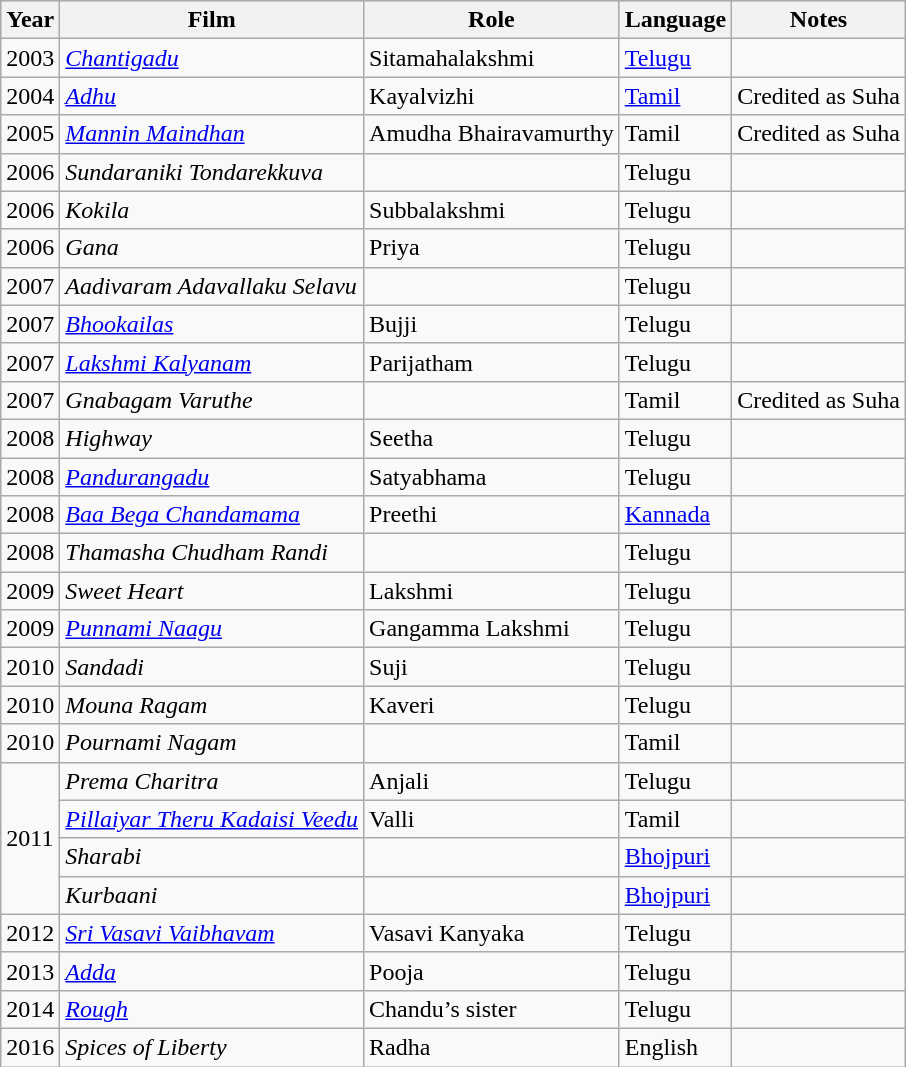<table class="wikitable sortable">
<tr style="background:#ccc; text-align:center;">
<th>Year</th>
<th>Film</th>
<th>Role</th>
<th>Language</th>
<th>Notes</th>
</tr>
<tr>
<td>2003</td>
<td><em><a href='#'>Chantigadu</a></em></td>
<td>Sitamahalakshmi</td>
<td><a href='#'>Telugu</a></td>
<td></td>
</tr>
<tr>
<td>2004</td>
<td><em><a href='#'>Adhu</a></em></td>
<td>Kayalvizhi</td>
<td><a href='#'>Tamil</a></td>
<td>Credited as Suha</td>
</tr>
<tr>
<td>2005</td>
<td><em><a href='#'>Mannin Maindhan</a></em></td>
<td>Amudha Bhairavamurthy</td>
<td>Tamil</td>
<td>Credited as Suha</td>
</tr>
<tr>
<td>2006</td>
<td><em>Sundaraniki Tondarekkuva</em></td>
<td></td>
<td>Telugu</td>
<td></td>
</tr>
<tr>
<td>2006</td>
<td><em>Kokila</em></td>
<td>Subbalakshmi</td>
<td>Telugu</td>
<td></td>
</tr>
<tr>
<td>2006</td>
<td><em>Gana</em></td>
<td>Priya</td>
<td>Telugu</td>
<td></td>
</tr>
<tr>
<td>2007</td>
<td><em>Aadivaram Adavallaku Selavu</em></td>
<td></td>
<td>Telugu</td>
<td></td>
</tr>
<tr>
<td>2007</td>
<td><em><a href='#'>Bhookailas</a></em></td>
<td>Bujji</td>
<td>Telugu</td>
<td></td>
</tr>
<tr>
<td>2007</td>
<td><em><a href='#'>Lakshmi Kalyanam</a></em></td>
<td>Parijatham</td>
<td>Telugu</td>
<td></td>
</tr>
<tr>
<td>2007</td>
<td><em>Gnabagam Varuthe</em></td>
<td></td>
<td>Tamil</td>
<td>Credited as Suha</td>
</tr>
<tr>
<td>2008</td>
<td><em>Highway</em></td>
<td>Seetha</td>
<td>Telugu</td>
<td></td>
</tr>
<tr>
<td>2008</td>
<td><em><a href='#'>Pandurangadu</a></em></td>
<td>Satyabhama</td>
<td>Telugu</td>
<td></td>
</tr>
<tr>
<td>2008</td>
<td><em><a href='#'>Baa Bega Chandamama</a></em></td>
<td>Preethi</td>
<td><a href='#'>Kannada</a></td>
<td></td>
</tr>
<tr>
<td>2008</td>
<td><em>Thamasha Chudham Randi</em></td>
<td></td>
<td>Telugu</td>
<td></td>
</tr>
<tr>
<td>2009</td>
<td><em>Sweet Heart</em></td>
<td>Lakshmi</td>
<td>Telugu</td>
<td></td>
</tr>
<tr>
<td>2009</td>
<td><em><a href='#'>Punnami Naagu</a></em></td>
<td>Gangamma Lakshmi</td>
<td>Telugu</td>
<td></td>
</tr>
<tr>
<td>2010</td>
<td><em>Sandadi</em></td>
<td>Suji</td>
<td>Telugu</td>
<td></td>
</tr>
<tr>
<td>2010</td>
<td><em>Mouna Ragam</em></td>
<td>Kaveri</td>
<td>Telugu</td>
<td></td>
</tr>
<tr>
<td>2010</td>
<td><em>Pournami Nagam</em></td>
<td></td>
<td>Tamil</td>
<td></td>
</tr>
<tr>
<td rowspan="4">2011</td>
<td><em>Prema Charitra</em></td>
<td>Anjali</td>
<td>Telugu</td>
<td></td>
</tr>
<tr>
<td><em><a href='#'>Pillaiyar Theru Kadaisi Veedu</a></em></td>
<td>Valli</td>
<td>Tamil</td>
<td></td>
</tr>
<tr>
<td><em>Sharabi</em></td>
<td></td>
<td><a href='#'>Bhojpuri</a></td>
<td></td>
</tr>
<tr>
<td><em>Kurbaani</em></td>
<td></td>
<td><a href='#'>Bhojpuri</a></td>
<td></td>
</tr>
<tr>
<td>2012</td>
<td><em><a href='#'>Sri Vasavi Vaibhavam</a></em></td>
<td>Vasavi Kanyaka</td>
<td>Telugu</td>
<td></td>
</tr>
<tr>
<td>2013</td>
<td><em><a href='#'>Adda</a></em></td>
<td>Pooja</td>
<td>Telugu</td>
<td></td>
</tr>
<tr>
<td>2014</td>
<td><em><a href='#'>Rough</a></em></td>
<td>Chandu’s sister</td>
<td>Telugu</td>
<td></td>
</tr>
<tr>
<td>2016</td>
<td><em> Spices of Liberty</em></td>
<td>Radha</td>
<td>English</td>
<td></td>
</tr>
</table>
